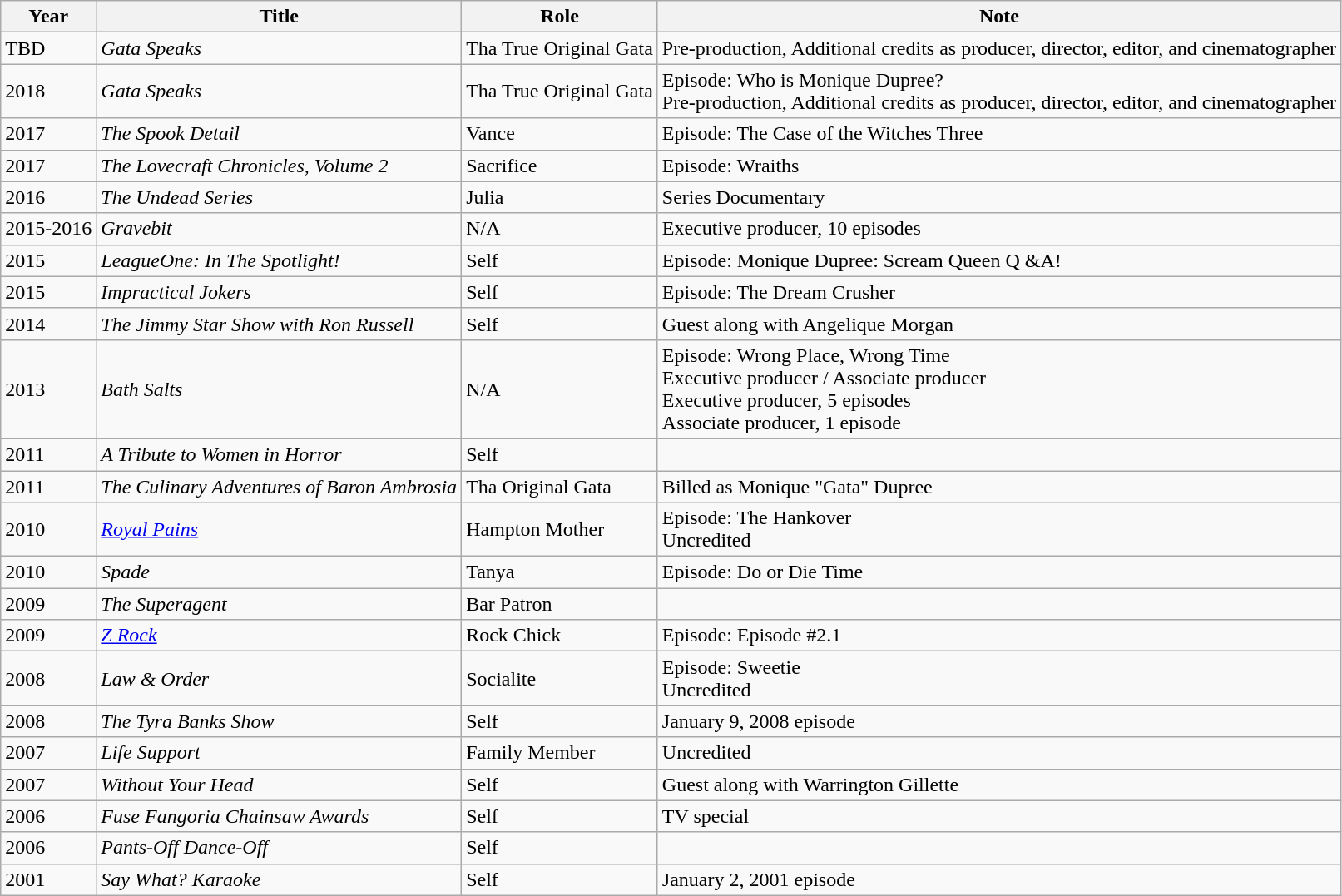<table class="wikitable">
<tr>
<th>Year</th>
<th>Title</th>
<th>Role</th>
<th>Note</th>
</tr>
<tr>
<td>TBD</td>
<td><em>Gata Speaks</em></td>
<td>Tha True Original Gata</td>
<td>Pre-production, Additional credits as producer, director, editor, and cinematographer</td>
</tr>
<tr>
<td>2018</td>
<td><em>Gata Speaks</em></td>
<td>Tha True Original Gata</td>
<td>Episode: Who is Monique Dupree?<br>Pre-production, Additional credits as producer, director, editor, and cinematographer</td>
</tr>
<tr>
<td>2017</td>
<td><em>The Spook Detail</em></td>
<td>Vance</td>
<td>Episode: The Case of the Witches Three</td>
</tr>
<tr>
<td>2017</td>
<td><em>The Lovecraft Chronicles, Volume 2</em></td>
<td>Sacrifice</td>
<td>Episode: Wraiths</td>
</tr>
<tr>
<td>2016</td>
<td><em>The Undead Series</em></td>
<td>Julia</td>
<td>Series Documentary</td>
</tr>
<tr>
<td>2015-2016</td>
<td><em>Gravebit</em></td>
<td>N/A</td>
<td>Executive producer, 10 episodes</td>
</tr>
<tr>
<td>2015</td>
<td><em>LeagueOne: In The Spotlight!</em></td>
<td>Self</td>
<td>Episode: Monique Dupree: Scream Queen Q &A!</td>
</tr>
<tr>
<td>2015</td>
<td><em>Impractical Jokers</em></td>
<td>Self</td>
<td>Episode: The Dream Crusher</td>
</tr>
<tr>
<td>2014</td>
<td><em>The Jimmy Star Show with Ron Russell</em></td>
<td>Self</td>
<td>Guest along with Angelique Morgan</td>
</tr>
<tr>
<td>2013</td>
<td><em>Bath Salts</em></td>
<td>N/A</td>
<td>Episode: Wrong Place, Wrong Time<br>Executive producer / Associate producer<br>Executive producer, 5 episodes<br>Associate producer, 1 episode</td>
</tr>
<tr>
<td>2011</td>
<td><em>A Tribute to Women in Horror</em></td>
<td>Self</td>
<td></td>
</tr>
<tr>
<td>2011</td>
<td><em>The Culinary Adventures of Baron Ambrosia</em></td>
<td>Tha Original Gata</td>
<td>Billed as Monique "Gata" Dupree</td>
</tr>
<tr>
<td>2010</td>
<td><em><a href='#'>Royal Pains</a></em></td>
<td>Hampton Mother</td>
<td>Episode: The Hankover<br>Uncredited</td>
</tr>
<tr>
<td>2010</td>
<td><em>Spade</em></td>
<td>Tanya</td>
<td>Episode: Do or Die Time</td>
</tr>
<tr>
<td>2009</td>
<td><em>The Superagent</em></td>
<td>Bar Patron</td>
<td></td>
</tr>
<tr>
<td>2009</td>
<td><em><a href='#'>Z Rock</a></em></td>
<td>Rock Chick</td>
<td>Episode: Episode #2.1</td>
</tr>
<tr>
<td>2008</td>
<td><em>Law & Order</em></td>
<td>Socialite</td>
<td>Episode: Sweetie<br>Uncredited</td>
</tr>
<tr>
<td>2008</td>
<td><em>The Tyra Banks Show</em></td>
<td>Self</td>
<td>January 9, 2008 episode</td>
</tr>
<tr>
<td>2007</td>
<td><em>Life Support</em></td>
<td>Family Member</td>
<td>Uncredited</td>
</tr>
<tr>
<td>2007</td>
<td><em>Without Your Head</em></td>
<td>Self</td>
<td>Guest along with Warrington Gillette</td>
</tr>
<tr>
<td>2006</td>
<td><em>Fuse Fangoria Chainsaw Awards</em></td>
<td>Self</td>
<td>TV special</td>
</tr>
<tr>
<td>2006</td>
<td><em>Pants-Off Dance-Off</em></td>
<td>Self</td>
<td></td>
</tr>
<tr>
<td>2001</td>
<td><em>Say What? Karaoke</em></td>
<td>Self</td>
<td>January 2, 2001 episode</td>
</tr>
</table>
